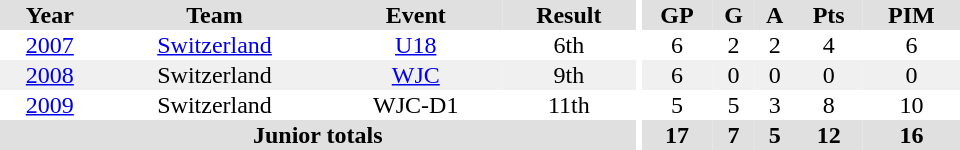<table border="0" cellpadding="1" cellspacing="0" ID="Table3" style="text-align:center; width:40em">
<tr ALIGN="center" bgcolor="#e0e0e0">
<th>Year</th>
<th>Team</th>
<th>Event</th>
<th>Result</th>
<th rowspan="99" bgcolor="#ffffff"></th>
<th>GP</th>
<th>G</th>
<th>A</th>
<th>Pts</th>
<th>PIM</th>
</tr>
<tr>
<td><a href='#'>2007</a></td>
<td><a href='#'>Switzerland</a></td>
<td><a href='#'>U18</a></td>
<td>6th</td>
<td>6</td>
<td>2</td>
<td>2</td>
<td>4</td>
<td>6</td>
</tr>
<tr bgcolor="#f0f0f0">
<td><a href='#'>2008</a></td>
<td>Switzerland</td>
<td><a href='#'>WJC</a></td>
<td>9th</td>
<td>6</td>
<td>0</td>
<td>0</td>
<td>0</td>
<td>0</td>
</tr>
<tr>
<td><a href='#'>2009</a></td>
<td>Switzerland</td>
<td>WJC-D1</td>
<td>11th</td>
<td>5</td>
<td>5</td>
<td>3</td>
<td>8</td>
<td>10</td>
</tr>
<tr bgcolor="#e0e0e0">
<th colspan="4">Junior totals</th>
<th>17</th>
<th>7</th>
<th>5</th>
<th>12</th>
<th>16</th>
</tr>
</table>
